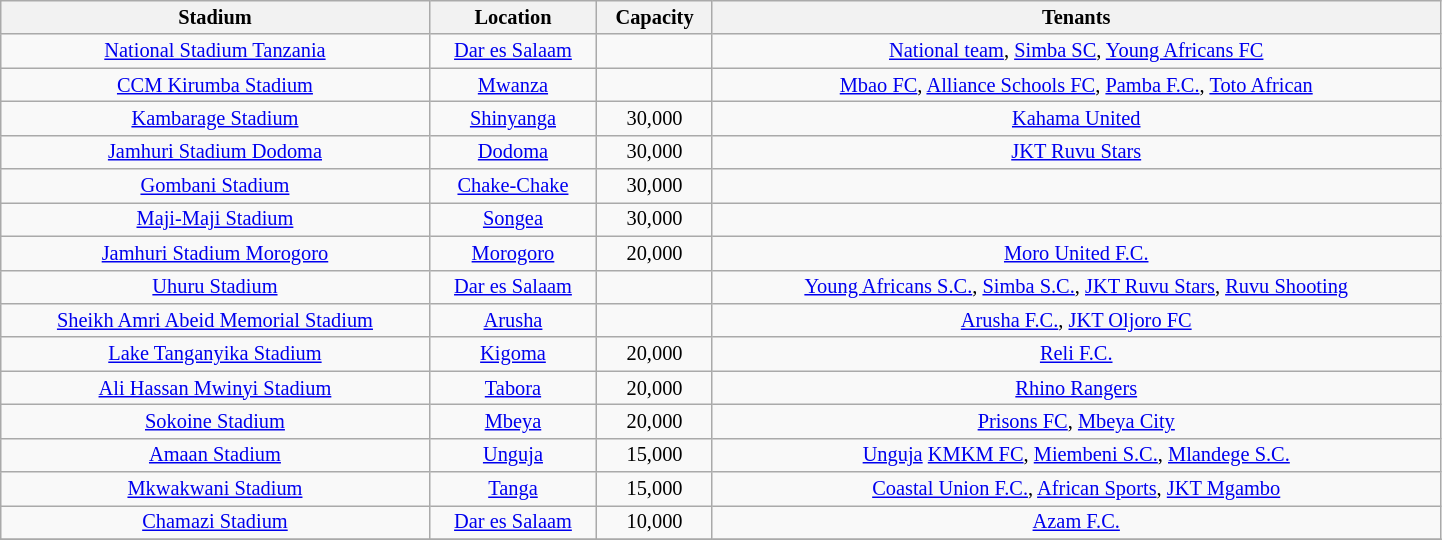<table class="wikitable sortable" style="width:76%; text-align:center; background:#f9f9f9; font-size:85%;">
<tr>
<th>Stadium</th>
<th>Location</th>
<th>Capacity</th>
<th>Tenants</th>
</tr>
<tr>
<td><a href='#'>National Stadium Tanzania</a></td>
<td style="text-align:center;"><a href='#'>Dar es Salaam</a></td>
<td style="text-align:center;"></td>
<td><a href='#'>National team</a>, <a href='#'>Simba SC</a>, <a href='#'>Young Africans FC</a></td>
</tr>
<tr>
<td><a href='#'>CCM Kirumba Stadium</a></td>
<td style="text-align:center;"><a href='#'>Mwanza</a></td>
<td style="text-align:center;"></td>
<td><a href='#'>Mbao FC</a>, <a href='#'>Alliance Schools FC</a>, <a href='#'>Pamba F.C.</a>, <a href='#'>Toto African</a></td>
</tr>
<tr>
<td><a href='#'>Kambarage Stadium</a></td>
<td style="text-align:center;"><a href='#'>Shinyanga</a></td>
<td style="text-align:center;">30,000</td>
<td><a href='#'>Kahama United</a></td>
</tr>
<tr>
<td><a href='#'>Jamhuri Stadium Dodoma</a></td>
<td style="text-align:center;"><a href='#'>Dodoma</a></td>
<td style="text-align:center;">30,000</td>
<td><a href='#'>JKT Ruvu Stars</a></td>
</tr>
<tr>
<td><a href='#'>Gombani Stadium</a></td>
<td style="text-align:center;"><a href='#'>Chake-Chake</a></td>
<td style="text-align:center;">30,000</td>
<td></td>
</tr>
<tr>
<td><a href='#'>Maji-Maji Stadium</a></td>
<td style="text-align:center;"><a href='#'>Songea</a></td>
<td style="text-align:center;">30,000</td>
<td></td>
</tr>
<tr>
<td><a href='#'>Jamhuri Stadium Morogoro</a></td>
<td style="text-align:center;"><a href='#'>Morogoro</a></td>
<td style="text-align:center;">20,000</td>
<td><a href='#'>Moro United F.C.</a></td>
</tr>
<tr>
<td><a href='#'>Uhuru Stadium</a></td>
<td style="text-align:center;"><a href='#'>Dar es Salaam</a></td>
<td style="text-align:center;"></td>
<td><a href='#'>Young Africans S.C.</a>, <a href='#'>Simba S.C.</a>, <a href='#'>JKT Ruvu Stars</a>, <a href='#'>Ruvu Shooting</a></td>
</tr>
<tr>
<td><a href='#'>Sheikh Amri Abeid Memorial Stadium</a></td>
<td style="text-align:center;"><a href='#'>Arusha</a></td>
<td style="text-align:center;"></td>
<td><a href='#'>Arusha F.C.</a>, <a href='#'>JKT Oljoro FC</a></td>
</tr>
<tr>
<td><a href='#'>Lake Tanganyika Stadium</a></td>
<td style="text-align:center;"><a href='#'>Kigoma</a></td>
<td style="text-align:center;">20,000</td>
<td><a href='#'>Reli F.C.</a></td>
</tr>
<tr>
<td><a href='#'>Ali Hassan Mwinyi Stadium</a></td>
<td style="text-align:center;"><a href='#'>Tabora</a></td>
<td style="text-align:center;">20,000</td>
<td><a href='#'>Rhino Rangers</a></td>
</tr>
<tr>
<td><a href='#'>Sokoine Stadium</a></td>
<td style="text-align:center;"><a href='#'>Mbeya</a></td>
<td style="text-align:center;">20,000</td>
<td><a href='#'>Prisons FC</a>, <a href='#'>Mbeya City</a></td>
</tr>
<tr>
<td><a href='#'>Amaan Stadium</a></td>
<td style="text-align:center;"><a href='#'>Unguja</a></td>
<td style="text-align:center;">15,000</td>
<td><a href='#'>Unguja</a> <a href='#'>KMKM FC</a>, <a href='#'>Miembeni S.C.</a>, <a href='#'>Mlandege S.C.</a></td>
</tr>
<tr>
<td><a href='#'>Mkwakwani Stadium</a></td>
<td style="text-align:center;"><a href='#'>Tanga</a></td>
<td style="text-align:center;">15,000</td>
<td><a href='#'>Coastal Union F.C.</a>, <a href='#'>African Sports</a>, <a href='#'>JKT Mgambo</a></td>
</tr>
<tr>
<td><a href='#'>Chamazi Stadium</a></td>
<td style="text-align:center;"><a href='#'>Dar es Salaam</a></td>
<td style="text-align:center;">10,000</td>
<td><a href='#'>Azam F.C.</a></td>
</tr>
<tr>
</tr>
</table>
